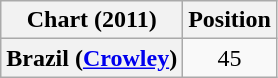<table class="wikitable plainrowheaders" style="text-align:center">
<tr>
<th scope="col">Chart (2011)</th>
<th scope="col">Position</th>
</tr>
<tr>
<th scope="row">Brazil (<a href='#'>Crowley</a>)</th>
<td>45</td>
</tr>
</table>
